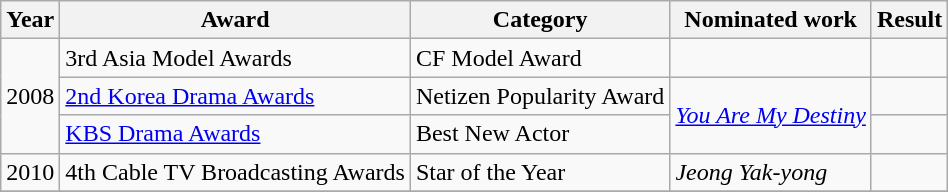<table class="wikitable">
<tr>
<th>Year</th>
<th>Award</th>
<th>Category</th>
<th>Nominated work</th>
<th>Result</th>
</tr>
<tr>
<td rowspan=3>2008</td>
<td>3rd Asia Model Awards</td>
<td>CF Model Award</td>
<td></td>
<td></td>
</tr>
<tr>
<td><a href='#'>2nd Korea Drama Awards</a></td>
<td>Netizen Popularity Award</td>
<td rowspan=2><em><a href='#'>You Are My Destiny</a></em></td>
<td></td>
</tr>
<tr>
<td><a href='#'>KBS Drama Awards</a></td>
<td>Best New Actor</td>
<td></td>
</tr>
<tr>
<td>2010</td>
<td>4th Cable TV Broadcasting Awards</td>
<td>Star of the Year</td>
<td><em>Jeong Yak-yong</em></td>
<td></td>
</tr>
<tr>
</tr>
</table>
